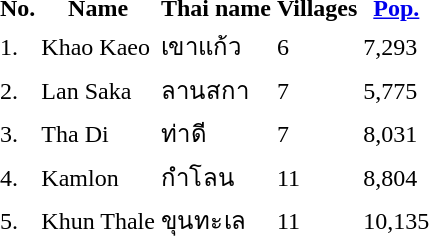<table>
<tr valign=top>
<td><br><table>
<tr>
<th>No.</th>
<th>Name</th>
<th>Thai name</th>
<th>Villages</th>
<th><a href='#'>Pop.</a></th>
</tr>
<tr>
<td>1.</td>
<td>Khao Kaeo</td>
<td>เขาแก้ว</td>
<td>6</td>
<td>7,293</td>
<td></td>
</tr>
<tr>
<td>2.</td>
<td>Lan Saka</td>
<td>ลานสกา</td>
<td>7</td>
<td>5,775</td>
<td></td>
</tr>
<tr>
<td>3.</td>
<td>Tha Di</td>
<td>ท่าดี</td>
<td>7</td>
<td>8,031</td>
<td></td>
</tr>
<tr>
<td>4.</td>
<td>Kamlon</td>
<td>กำโลน</td>
<td>11</td>
<td>8,804</td>
<td></td>
</tr>
<tr>
<td>5.</td>
<td>Khun Thale</td>
<td>ขุนทะเล</td>
<td>11</td>
<td>10,135</td>
<td></td>
</tr>
</table>
</td>
<td> </td>
</tr>
</table>
